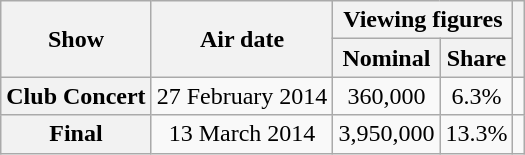<table class="wikitable plainrowheaders sortable" style="text-align:center">
<tr>
<th rowspan="2" scope="col" class="unsortable">Show</th>
<th rowspan="2" scope="col">Air date</th>
<th colspan="2" scope="col">Viewing figures</th>
<th rowspan="2"></th>
</tr>
<tr>
<th>Nominal</th>
<th>Share</th>
</tr>
<tr>
<th scope="row">Club Concert</th>
<td>27 February 2014</td>
<td>360,000</td>
<td>6.3%</td>
<td></td>
</tr>
<tr>
<th scope="row">Final</th>
<td>13 March 2014</td>
<td>3,950,000</td>
<td>13.3%</td>
<td></td>
</tr>
</table>
